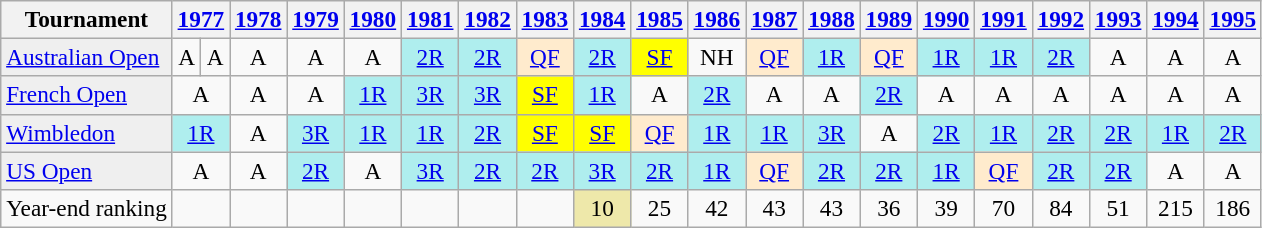<table class="wikitable" style=font-size:97%>
<tr>
<th>Tournament</th>
<th colspan="2"><a href='#'>1977</a></th>
<th><a href='#'>1978</a></th>
<th><a href='#'>1979</a></th>
<th><a href='#'>1980</a></th>
<th><a href='#'>1981</a></th>
<th><a href='#'>1982</a></th>
<th><a href='#'>1983</a></th>
<th><a href='#'>1984</a></th>
<th><a href='#'>1985</a></th>
<th><a href='#'>1986</a></th>
<th><a href='#'>1987</a></th>
<th><a href='#'>1988</a></th>
<th><a href='#'>1989</a></th>
<th><a href='#'>1990</a></th>
<th><a href='#'>1991</a></th>
<th><a href='#'>1992</a></th>
<th><a href='#'>1993</a></th>
<th><a href='#'>1994</a></th>
<th><a href='#'>1995</a></th>
</tr>
<tr>
<td style="background:#EFEFEF;"><a href='#'>Australian Open</a></td>
<td align="center">A</td>
<td align="center">A</td>
<td align="center">A</td>
<td align="center">A</td>
<td align="center">A</td>
<td align="center" style="background:#afeeee;"><a href='#'>2R</a></td>
<td align="center" style="background:#afeeee;"><a href='#'>2R</a></td>
<td align="center" style="background:#ffebcd;"><a href='#'>QF</a></td>
<td align="center" style="background:#afeeee;"><a href='#'>2R</a></td>
<td align="center" style="background:yellow;"><a href='#'>SF</a></td>
<td align="center">NH</td>
<td align="center" style="background:#ffebcd;"><a href='#'>QF</a></td>
<td align="center" style="background:#afeeee;"><a href='#'>1R</a></td>
<td align="center" style="background:#ffebcd;"><a href='#'>QF</a></td>
<td align="center" style="background:#afeeee;"><a href='#'>1R</a></td>
<td align="center" style="background:#afeeee;"><a href='#'>1R</a></td>
<td align="center" style="background:#afeeee;"><a href='#'>2R</a></td>
<td align="center">A</td>
<td align="center">A</td>
<td align="center">A</td>
</tr>
<tr>
<td style="background:#EFEFEF;"><a href='#'>French Open</a></td>
<td colspan="2" align="center">A</td>
<td align="center">A</td>
<td align="center">A</td>
<td align="center" style="background:#afeeee;"><a href='#'>1R</a></td>
<td align="center" style="background:#afeeee;"><a href='#'>3R</a></td>
<td align="center" style="background:#afeeee;"><a href='#'>3R</a></td>
<td align="center" style="background:yellow;"><a href='#'>SF</a></td>
<td align="center" style="background:#afeeee;"><a href='#'>1R</a></td>
<td align="center">A</td>
<td align="center" style="background:#afeeee;"><a href='#'>2R</a></td>
<td align="center">A</td>
<td align="center">A</td>
<td align="center" style="background:#afeeee;"><a href='#'>2R</a></td>
<td align="center">A</td>
<td align="center">A</td>
<td align="center">A</td>
<td align="center">A</td>
<td align="center">A</td>
<td align="center">A</td>
</tr>
<tr>
<td style="background:#EFEFEF;"><a href='#'>Wimbledon</a></td>
<td colspan="2" align="center" style="background:#afeeee;"><a href='#'>1R</a></td>
<td align="center">A</td>
<td align="center" style="background:#afeeee;"><a href='#'>3R</a></td>
<td align="center" style="background:#afeeee;"><a href='#'>1R</a></td>
<td align="center" style="background:#afeeee;"><a href='#'>1R</a></td>
<td align="center" style="background:#afeeee;"><a href='#'>2R</a></td>
<td align="center" style="background:yellow;"><a href='#'>SF</a></td>
<td align="center" style="background:yellow;"><a href='#'>SF</a></td>
<td align="center" style="background:#ffebcd;"><a href='#'>QF</a></td>
<td align="center" style="background:#afeeee;"><a href='#'>1R</a></td>
<td align="center" style="background:#afeeee;"><a href='#'>1R</a></td>
<td align="center" style="background:#afeeee;"><a href='#'>3R</a></td>
<td align="center">A</td>
<td align="center" style="background:#afeeee;"><a href='#'>2R</a></td>
<td align="center" style="background:#afeeee;"><a href='#'>1R</a></td>
<td align="center" style="background:#afeeee;"><a href='#'>2R</a></td>
<td align="center" style="background:#afeeee;"><a href='#'>2R</a></td>
<td align="center" style="background:#afeeee;"><a href='#'>1R</a></td>
<td align="center" style="background:#afeeee;"><a href='#'>2R</a></td>
</tr>
<tr>
<td style="background:#EFEFEF;"><a href='#'>US Open</a></td>
<td colspan="2" align="center">A</td>
<td align="center">A</td>
<td align="center" style="background:#afeeee;"><a href='#'>2R</a></td>
<td align="center">A</td>
<td align="center" style="background:#afeeee;"><a href='#'>3R</a></td>
<td align="center" style="background:#afeeee;"><a href='#'>2R</a></td>
<td align="center" style="background:#afeeee;"><a href='#'>2R</a></td>
<td align="center" style="background:#afeeee;"><a href='#'>3R</a></td>
<td align="center" style="background:#afeeee;"><a href='#'>2R</a></td>
<td align="center" style="background:#afeeee;"><a href='#'>1R</a></td>
<td align="center" style="background:#ffebcd;"><a href='#'>QF</a></td>
<td align="center" style="background:#afeeee;"><a href='#'>2R</a></td>
<td align="center" style="background:#afeeee;"><a href='#'>2R</a></td>
<td align="center" style="background:#afeeee;"><a href='#'>1R</a></td>
<td align="center" style="background:#ffebcd;"><a href='#'>QF</a></td>
<td align="center" style="background:#afeeee;"><a href='#'>2R</a></td>
<td align="center" style="background:#afeeee;"><a href='#'>2R</a></td>
<td align="center">A</td>
<td align="center">A</td>
</tr>
<tr>
<td align=left>Year-end ranking</td>
<td colspan="2" align="center"></td>
<td align="center"></td>
<td align="center"></td>
<td align="center"></td>
<td align="center"></td>
<td align="center"></td>
<td align="center"></td>
<td align="center" bgcolor=EEE8AA>10</td>
<td align="center">25</td>
<td align="center">42</td>
<td align="center">43</td>
<td align="center">43</td>
<td align="center">36</td>
<td align="center">39</td>
<td align="center">70</td>
<td align="center">84</td>
<td align="center">51</td>
<td align="center">215</td>
<td align="center">186</td>
</tr>
</table>
